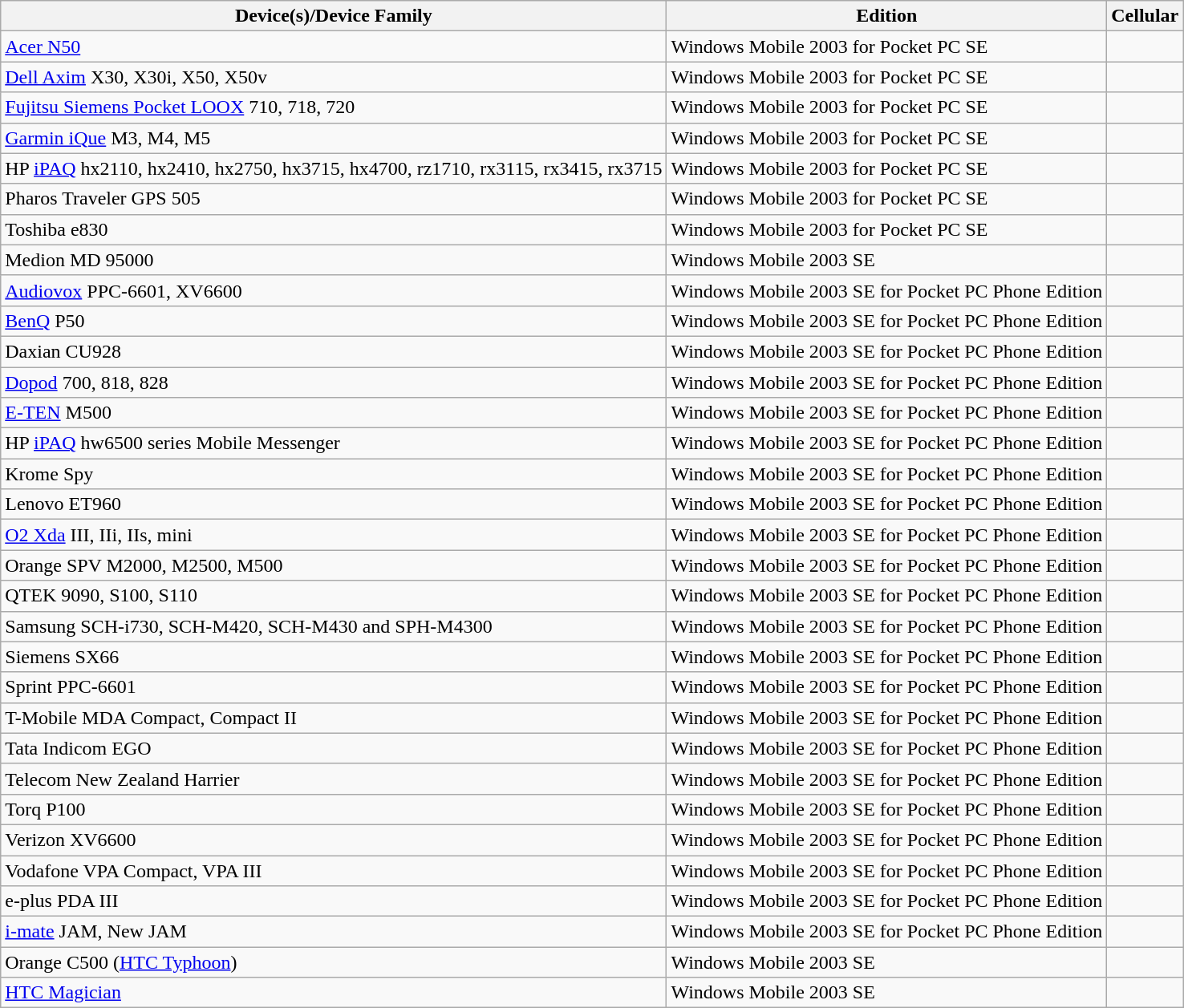<table class="wikitable sortable">
<tr>
<th>Device(s)/Device Family</th>
<th>Edition</th>
<th>Cellular</th>
</tr>
<tr>
<td><a href='#'>Acer N50</a></td>
<td>Windows Mobile 2003 for Pocket PC SE</td>
<td></td>
</tr>
<tr>
<td><a href='#'>Dell Axim</a> X30, X30i, X50, X50v</td>
<td>Windows Mobile 2003 for Pocket PC SE</td>
<td></td>
</tr>
<tr>
<td><a href='#'>Fujitsu Siemens Pocket LOOX</a> 710, 718, 720</td>
<td>Windows Mobile 2003 for Pocket PC SE</td>
<td></td>
</tr>
<tr>
<td><a href='#'>Garmin iQue</a> M3, M4, M5</td>
<td>Windows Mobile 2003 for Pocket PC SE</td>
<td></td>
</tr>
<tr>
<td>HP <a href='#'>iPAQ</a> hx2110, hx2410, hx2750, hx3715, hx4700, rz1710, rx3115, rx3415, rx3715</td>
<td>Windows Mobile 2003 for Pocket PC SE</td>
<td></td>
</tr>
<tr>
<td>Pharos Traveler GPS 505</td>
<td>Windows Mobile 2003 for Pocket PC SE</td>
<td></td>
</tr>
<tr>
<td>Toshiba e830</td>
<td>Windows Mobile 2003 for Pocket PC SE</td>
<td></td>
</tr>
<tr>
<td>Medion MD 95000</td>
<td>Windows Mobile 2003 SE</td>
<td></td>
</tr>
<tr>
<td><a href='#'>Audiovox</a> PPC-6601, XV6600</td>
<td>Windows Mobile 2003 SE for Pocket PC Phone Edition</td>
<td></td>
</tr>
<tr>
<td><a href='#'>BenQ</a> P50</td>
<td>Windows Mobile 2003 SE for Pocket PC Phone Edition</td>
<td></td>
</tr>
<tr>
<td>Daxian CU928</td>
<td>Windows Mobile 2003 SE for Pocket PC Phone Edition</td>
<td></td>
</tr>
<tr>
<td><a href='#'>Dopod</a> 700, 818, 828</td>
<td>Windows Mobile 2003 SE for Pocket PC Phone Edition</td>
<td></td>
</tr>
<tr>
<td><a href='#'>E-TEN</a> M500</td>
<td>Windows Mobile 2003 SE for Pocket PC Phone Edition</td>
<td></td>
</tr>
<tr>
<td>HP <a href='#'>iPAQ</a> hw6500 series Mobile Messenger</td>
<td>Windows Mobile 2003 SE for Pocket PC Phone Edition</td>
<td></td>
</tr>
<tr>
<td>Krome Spy</td>
<td>Windows Mobile 2003 SE for Pocket PC Phone Edition</td>
<td></td>
</tr>
<tr>
<td>Lenovo ET960</td>
<td>Windows Mobile 2003 SE for Pocket PC Phone Edition</td>
<td></td>
</tr>
<tr>
<td><a href='#'>O2 Xda</a> III, IIi, IIs, mini</td>
<td>Windows Mobile 2003 SE for Pocket PC Phone Edition</td>
<td></td>
</tr>
<tr>
<td>Orange SPV M2000, M2500, M500</td>
<td>Windows Mobile 2003 SE for Pocket PC Phone Edition</td>
<td></td>
</tr>
<tr>
<td>QTEK 9090, S100, S110</td>
<td>Windows Mobile 2003 SE for Pocket PC Phone Edition</td>
<td></td>
</tr>
<tr>
<td>Samsung SCH-i730, SCH-M420, SCH-M430 and SPH-M4300</td>
<td>Windows Mobile 2003 SE for Pocket PC Phone Edition</td>
<td></td>
</tr>
<tr>
<td>Siemens SX66</td>
<td>Windows Mobile 2003 SE for Pocket PC Phone Edition</td>
<td></td>
</tr>
<tr>
<td>Sprint PPC-6601</td>
<td>Windows Mobile 2003 SE for Pocket PC Phone Edition</td>
<td></td>
</tr>
<tr>
<td>T-Mobile MDA Compact, Compact II</td>
<td>Windows Mobile 2003 SE for Pocket PC Phone Edition</td>
<td></td>
</tr>
<tr>
<td>Tata Indicom EGO</td>
<td>Windows Mobile 2003 SE for Pocket PC Phone Edition</td>
<td></td>
</tr>
<tr>
<td>Telecom New Zealand Harrier</td>
<td>Windows Mobile 2003 SE for Pocket PC Phone Edition</td>
<td></td>
</tr>
<tr>
<td>Torq P100</td>
<td>Windows Mobile 2003 SE for Pocket PC Phone Edition</td>
<td></td>
</tr>
<tr>
<td>Verizon XV6600</td>
<td>Windows Mobile 2003 SE for Pocket PC Phone Edition</td>
<td></td>
</tr>
<tr>
<td>Vodafone VPA Compact, VPA III</td>
<td>Windows Mobile 2003 SE for Pocket PC Phone Edition</td>
<td></td>
</tr>
<tr>
<td>e-plus PDA III</td>
<td>Windows Mobile 2003 SE for Pocket PC Phone Edition</td>
<td></td>
</tr>
<tr>
<td><a href='#'>i-mate</a> JAM, New JAM</td>
<td>Windows Mobile 2003 SE for Pocket PC Phone Edition</td>
<td></td>
</tr>
<tr>
<td>Orange C500 (<a href='#'>HTC Typhoon</a>)</td>
<td>Windows Mobile 2003 SE</td>
<td></td>
</tr>
<tr>
<td><a href='#'>HTC Magician</a></td>
<td>Windows Mobile 2003 SE</td>
<td></td>
</tr>
</table>
